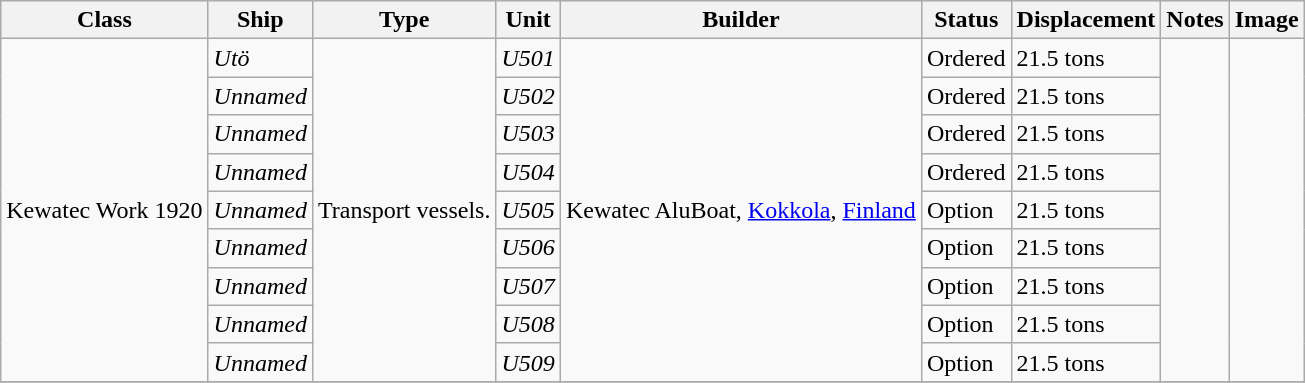<table class="wikitable">
<tr>
<th>Class</th>
<th>Ship</th>
<th>Type</th>
<th>Unit</th>
<th>Builder</th>
<th>Status</th>
<th>Displacement</th>
<th>Notes</th>
<th>Image</th>
</tr>
<tr>
<td rowspan="9">Kewatec Work 1920</td>
<td><em>Utö</em></td>
<td rowspan="9">Transport vessels.</td>
<td><em>U501</em></td>
<td rowspan="9">Kewatec AluBoat, <a href='#'>Kokkola</a>,  <a href='#'>Finland</a></td>
<td>Ordered</td>
<td>21.5 tons</td>
<td rowspan="9"></td>
<td rowspan="9"></td>
</tr>
<tr>
<td><em>Unnamed</em></td>
<td><em>U502</em></td>
<td>Ordered</td>
<td>21.5 tons</td>
</tr>
<tr>
<td><em>Unnamed</em></td>
<td><em>U503</em></td>
<td>Ordered</td>
<td>21.5 tons</td>
</tr>
<tr>
<td><em>Unnamed</em></td>
<td><em>U504</em></td>
<td>Ordered</td>
<td>21.5 tons</td>
</tr>
<tr>
<td><em>Unnamed</em></td>
<td><em>U505</em></td>
<td>Option</td>
<td>21.5 tons</td>
</tr>
<tr>
<td><em>Unnamed</em></td>
<td><em>U506</em></td>
<td>Option</td>
<td>21.5 tons</td>
</tr>
<tr>
<td><em>Unnamed</em></td>
<td><em>U507</em></td>
<td>Option</td>
<td>21.5 tons</td>
</tr>
<tr>
<td><em>Unnamed</em></td>
<td><em>U508</em></td>
<td>Option</td>
<td>21.5 tons</td>
</tr>
<tr>
<td><em>Unnamed</em></td>
<td><em>U509</em></td>
<td>Option</td>
<td>21.5 tons</td>
</tr>
<tr>
</tr>
</table>
